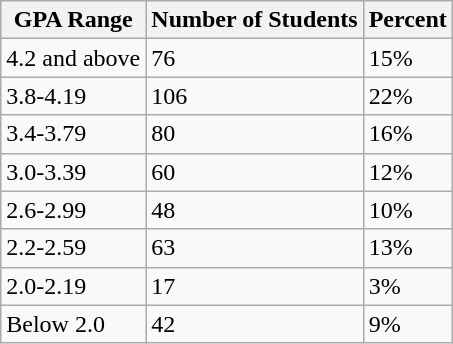<table class="wikitable">
<tr>
<th>GPA Range</th>
<th>Number of Students</th>
<th>Percent</th>
</tr>
<tr>
<td>4.2 and above</td>
<td>76</td>
<td>15%</td>
</tr>
<tr>
<td>3.8-4.19</td>
<td>106</td>
<td>22%</td>
</tr>
<tr>
<td>3.4-3.79</td>
<td>80</td>
<td>16%</td>
</tr>
<tr>
<td>3.0-3.39</td>
<td>60</td>
<td>12%</td>
</tr>
<tr>
<td>2.6-2.99</td>
<td>48</td>
<td>10%</td>
</tr>
<tr>
<td>2.2-2.59</td>
<td>63</td>
<td>13%</td>
</tr>
<tr>
<td>2.0-2.19</td>
<td>17</td>
<td>3%</td>
</tr>
<tr>
<td>Below 2.0</td>
<td>42</td>
<td>9%</td>
</tr>
</table>
